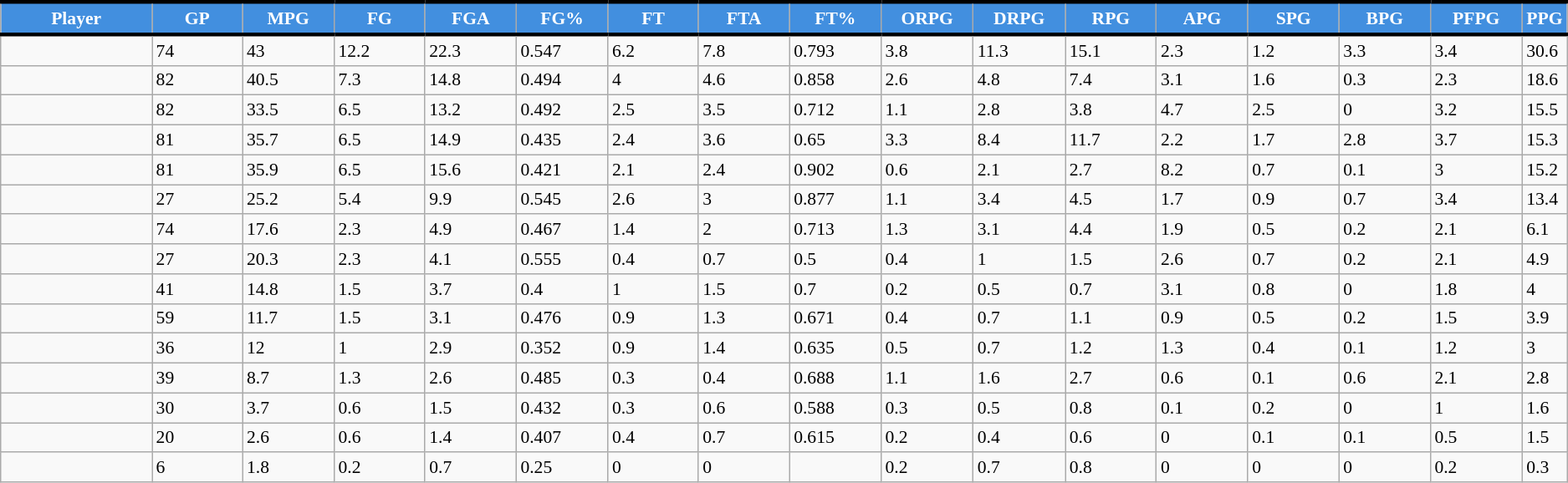<table class="wikitable sortable" style="font-size: 90%">
<tr>
<th style="background: #428FDF; color:#FFFFFF; border-top:#000000 3px solid; border-bottom:#000000 3px solid;"  width="10%">Player</th>
<th style="background: #428FDF; color:#FFFFFF; border-top:#000000 3px solid; border-bottom:#000000 3px solid;" width="6%">GP</th>
<th style="background: #428FDF; color:#FFFFFF; border-top:#000000 3px solid; border-bottom:#000000 3px solid;" width="6%">MPG</th>
<th style="background: #428FDF; color:#FFFFFF; border-top:#000000 3px solid; border-bottom:#000000 3px solid;" width="6%">FG</th>
<th style="background: #428FDF; color:#FFFFFF; border-top:#000000 3px solid; border-bottom:#000000 3px solid;" width="6%">FGA</th>
<th style="background: #428FDF; color:#FFFFFF; border-top:#000000 3px solid; border-bottom:#000000 3px solid;" width="6%">FG%</th>
<th style="background: #428FDF; color:#FFFFFF; border-top:#000000 3px solid; border-bottom:#000000 3px solid;" width="6%">FT</th>
<th style="background: #428FDF; color:#FFFFFF; border-top:#000000 3px solid; border-bottom:#000000 3px solid;" width="6%">FTA</th>
<th style="background: #428FDF; color:#FFFFFF; border-top:#000000 3px solid; border-bottom:#000000 3px solid;" width="6%">FT%</th>
<th style="background: #428FDF; color:#FFFFFF; border-top:#000000 3px solid; border-bottom:#000000 3px solid;" width="6%">ORPG</th>
<th style="background: #428FDF; color:#FFFFFF; border-top:#000000 3px solid; border-bottom:#000000 3px solid;" width="6%">DRPG</th>
<th style="background: #428FDF; color:#FFFFFF; border-top:#000000 3px solid; border-bottom:#000000 3px solid;" width="6%">RPG</th>
<th style="background: #428FDF; color:#FFFFFF; border-top:#000000 3px solid; border-bottom:#000000 3px solid;" width="6%">APG</th>
<th style="background: #428FDF; color:#FFFFFF; border-top:#000000 3px solid; border-bottom:#000000 3px solid;" width="6%">SPG</th>
<th style="background: #428FDF; color:#FFFFFF; border-top:#000000 3px solid; border-bottom:#000000 3px solid;" width="6%">BPG</th>
<th style="background: #428FDF; color:#FFFFFF; border-top:#000000 3px solid; border-bottom:#000000 3px solid;" width="6%">PFPG</th>
<th style="background: #428FDF; color:#FFFFFF; border-top:#000000 3px solid; border-bottom:#000000 3px solid;" width="6%">PPG</th>
</tr>
<tr>
<td></td>
<td>74</td>
<td>43</td>
<td>12.2</td>
<td>22.3</td>
<td>0.547</td>
<td>6.2</td>
<td>7.8</td>
<td>0.793</td>
<td>3.8</td>
<td>11.3</td>
<td>15.1</td>
<td>2.3</td>
<td>1.2</td>
<td>3.3</td>
<td>3.4</td>
<td>30.6</td>
</tr>
<tr>
<td></td>
<td>82</td>
<td>40.5</td>
<td>7.3</td>
<td>14.8</td>
<td>0.494</td>
<td>4</td>
<td>4.6</td>
<td>0.858</td>
<td>2.6</td>
<td>4.8</td>
<td>7.4</td>
<td>3.1</td>
<td>1.6</td>
<td>0.3</td>
<td>2.3</td>
<td>18.6</td>
</tr>
<tr>
<td></td>
<td>82</td>
<td>33.5</td>
<td>6.5</td>
<td>13.2</td>
<td>0.492</td>
<td>2.5</td>
<td>3.5</td>
<td>0.712</td>
<td>1.1</td>
<td>2.8</td>
<td>3.8</td>
<td>4.7</td>
<td>2.5</td>
<td>0</td>
<td>3.2</td>
<td>15.5</td>
</tr>
<tr>
<td></td>
<td>81</td>
<td>35.7</td>
<td>6.5</td>
<td>14.9</td>
<td>0.435</td>
<td>2.4</td>
<td>3.6</td>
<td>0.65</td>
<td>3.3</td>
<td>8.4</td>
<td>11.7</td>
<td>2.2</td>
<td>1.7</td>
<td>2.8</td>
<td>3.7</td>
<td>15.3</td>
</tr>
<tr>
<td></td>
<td>81</td>
<td>35.9</td>
<td>6.5</td>
<td>15.6</td>
<td>0.421</td>
<td>2.1</td>
<td>2.4</td>
<td>0.902</td>
<td>0.6</td>
<td>2.1</td>
<td>2.7</td>
<td>8.2</td>
<td>0.7</td>
<td>0.1</td>
<td>3</td>
<td>15.2</td>
</tr>
<tr>
<td></td>
<td>27</td>
<td>25.2</td>
<td>5.4</td>
<td>9.9</td>
<td>0.545</td>
<td>2.6</td>
<td>3</td>
<td>0.877</td>
<td>1.1</td>
<td>3.4</td>
<td>4.5</td>
<td>1.7</td>
<td>0.9</td>
<td>0.7</td>
<td>3.4</td>
<td>13.4</td>
</tr>
<tr>
<td></td>
<td>74</td>
<td>17.6</td>
<td>2.3</td>
<td>4.9</td>
<td>0.467</td>
<td>1.4</td>
<td>2</td>
<td>0.713</td>
<td>1.3</td>
<td>3.1</td>
<td>4.4</td>
<td>1.9</td>
<td>0.5</td>
<td>0.2</td>
<td>2.1</td>
<td>6.1</td>
</tr>
<tr>
<td></td>
<td>27</td>
<td>20.3</td>
<td>2.3</td>
<td>4.1</td>
<td>0.555</td>
<td>0.4</td>
<td>0.7</td>
<td>0.5</td>
<td>0.4</td>
<td>1</td>
<td>1.5</td>
<td>2.6</td>
<td>0.7</td>
<td>0.2</td>
<td>2.1</td>
<td>4.9</td>
</tr>
<tr>
<td></td>
<td>41</td>
<td>14.8</td>
<td>1.5</td>
<td>3.7</td>
<td>0.4</td>
<td>1</td>
<td>1.5</td>
<td>0.7</td>
<td>0.2</td>
<td>0.5</td>
<td>0.7</td>
<td>3.1</td>
<td>0.8</td>
<td>0</td>
<td>1.8</td>
<td>4</td>
</tr>
<tr>
<td></td>
<td>59</td>
<td>11.7</td>
<td>1.5</td>
<td>3.1</td>
<td>0.476</td>
<td>0.9</td>
<td>1.3</td>
<td>0.671</td>
<td>0.4</td>
<td>0.7</td>
<td>1.1</td>
<td>0.9</td>
<td>0.5</td>
<td>0.2</td>
<td>1.5</td>
<td>3.9</td>
</tr>
<tr>
<td></td>
<td>36</td>
<td>12</td>
<td>1</td>
<td>2.9</td>
<td>0.352</td>
<td>0.9</td>
<td>1.4</td>
<td>0.635</td>
<td>0.5</td>
<td>0.7</td>
<td>1.2</td>
<td>1.3</td>
<td>0.4</td>
<td>0.1</td>
<td>1.2</td>
<td>3</td>
</tr>
<tr>
<td></td>
<td>39</td>
<td>8.7</td>
<td>1.3</td>
<td>2.6</td>
<td>0.485</td>
<td>0.3</td>
<td>0.4</td>
<td>0.688</td>
<td>1.1</td>
<td>1.6</td>
<td>2.7</td>
<td>0.6</td>
<td>0.1</td>
<td>0.6</td>
<td>2.1</td>
<td>2.8</td>
</tr>
<tr>
<td></td>
<td>30</td>
<td>3.7</td>
<td>0.6</td>
<td>1.5</td>
<td>0.432</td>
<td>0.3</td>
<td>0.6</td>
<td>0.588</td>
<td>0.3</td>
<td>0.5</td>
<td>0.8</td>
<td>0.1</td>
<td>0.2</td>
<td>0</td>
<td>1</td>
<td>1.6</td>
</tr>
<tr>
<td></td>
<td>20</td>
<td>2.6</td>
<td>0.6</td>
<td>1.4</td>
<td>0.407</td>
<td>0.4</td>
<td>0.7</td>
<td>0.615</td>
<td>0.2</td>
<td>0.4</td>
<td>0.6</td>
<td>0</td>
<td>0.1</td>
<td>0.1</td>
<td>0.5</td>
<td>1.5</td>
</tr>
<tr>
<td></td>
<td>6</td>
<td>1.8</td>
<td>0.2</td>
<td>0.7</td>
<td>0.25</td>
<td>0</td>
<td>0</td>
<td></td>
<td>0.2</td>
<td>0.7</td>
<td>0.8</td>
<td>0</td>
<td>0</td>
<td>0</td>
<td>0.2</td>
<td>0.3</td>
</tr>
</table>
